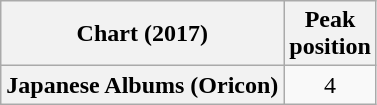<table class="wikitable plainrowheaders" style="text-align:center">
<tr>
<th scope="col">Chart (2017)</th>
<th scope="col">Peak<br>position</th>
</tr>
<tr>
<th scope="row">Japanese Albums (Oricon)</th>
<td>4</td>
</tr>
</table>
